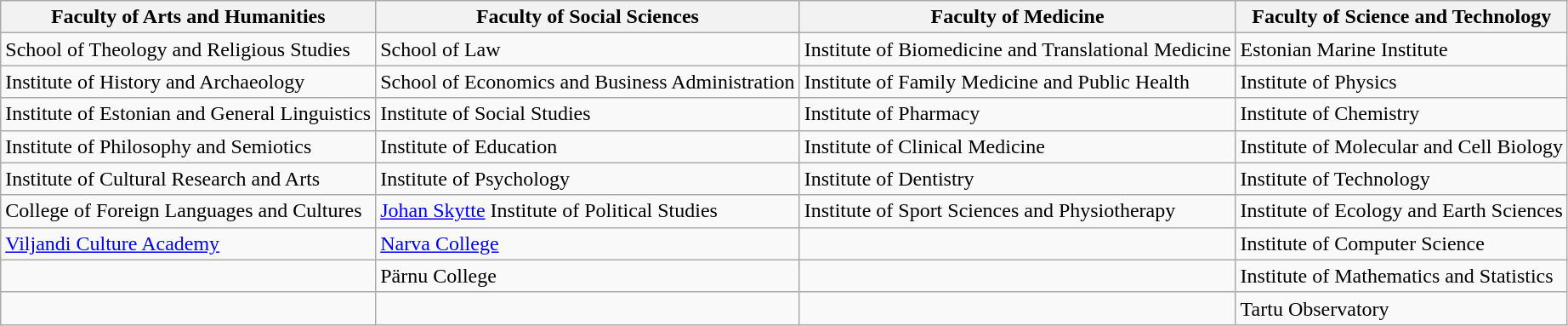<table class="wikitable">
<tr>
<th>Faculty of Arts and Humanities</th>
<th>Faculty of Social Sciences</th>
<th>Faculty of Medicine</th>
<th>Faculty of Science and Technology</th>
</tr>
<tr>
<td>School of Theology and Religious Studies</td>
<td>School of Law</td>
<td>Institute of Biomedicine and Translational Medicine</td>
<td>Estonian Marine Institute</td>
</tr>
<tr>
<td>Institute of History and Archaeology</td>
<td>School of Economics and Business Administration</td>
<td>Institute of Family Medicine and Public Health</td>
<td>Institute of Physics</td>
</tr>
<tr>
<td>Institute of Estonian and General Linguistics</td>
<td>Institute of Social Studies</td>
<td>Institute of Pharmacy</td>
<td>Institute of Chemistry</td>
</tr>
<tr>
<td>Institute of Philosophy and Semiotics</td>
<td>Institute of Education</td>
<td>Institute of Clinical Medicine</td>
<td>Institute of Molecular and Cell Biology</td>
</tr>
<tr>
<td>Institute of Cultural Research and Arts</td>
<td>Institute of Psychology</td>
<td>Institute of Dentistry</td>
<td>Institute of Technology</td>
</tr>
<tr>
<td>College of Foreign Languages and Cultures</td>
<td><a href='#'>Johan Skytte</a> Institute of Political Studies</td>
<td>Institute of Sport Sciences and Physiotherapy</td>
<td>Institute of Ecology and Earth Sciences</td>
</tr>
<tr>
<td><a href='#'>Viljandi Culture Academy</a></td>
<td><a href='#'>Narva College</a></td>
<td></td>
<td>Institute of Computer Science</td>
</tr>
<tr>
<td></td>
<td>Pärnu College</td>
<td></td>
<td>Institute of Mathematics and Statistics</td>
</tr>
<tr>
<td></td>
<td></td>
<td></td>
<td>Tartu Observatory</td>
</tr>
</table>
